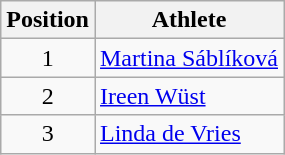<table class="wikitable">
<tr>
<th>Position</th>
<th>Athlete</th>
</tr>
<tr align="center">
<td>1</td>
<td align="left"> <a href='#'>Martina Sáblíková</a></td>
</tr>
<tr align="center">
<td>2</td>
<td align="left"> <a href='#'>Ireen Wüst</a></td>
</tr>
<tr align="center">
<td>3</td>
<td align="left"> <a href='#'>Linda de Vries</a></td>
</tr>
</table>
